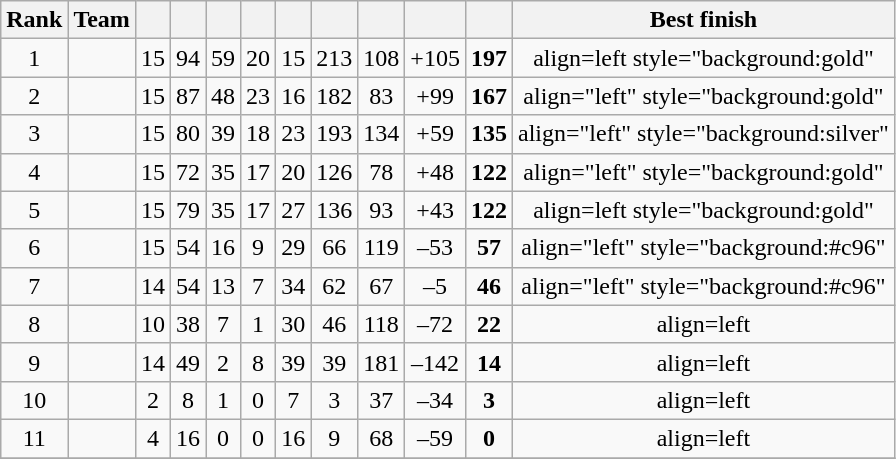<table class="wikitable sortable" style="text-align:center">
<tr>
<th>Rank</th>
<th>Team</th>
<th></th>
<th></th>
<th></th>
<th></th>
<th></th>
<th></th>
<th></th>
<th></th>
<th></th>
<th>Best finish</th>
</tr>
<tr>
<td>1</td>
<td style="text-align:left;"></td>
<td>15</td>
<td>94</td>
<td>59</td>
<td>20</td>
<td>15</td>
<td>213</td>
<td>108</td>
<td>+105</td>
<td><strong>197</strong></td>
<td>align=left style="background:gold"  </td>
</tr>
<tr>
<td>2</td>
<td style="text-align:left;"></td>
<td>15</td>
<td>87</td>
<td>48</td>
<td>23</td>
<td>16</td>
<td>182</td>
<td>83</td>
<td>+99</td>
<td><strong>167</strong></td>
<td>align="left" style="background:gold"  </td>
</tr>
<tr>
<td>3</td>
<td style="text-align:left;"></td>
<td>15</td>
<td>80</td>
<td>39</td>
<td>18</td>
<td>23</td>
<td>193</td>
<td>134</td>
<td>+59</td>
<td><strong>135</strong></td>
<td>align="left" style="background:silver"  </td>
</tr>
<tr>
<td>4</td>
<td style="text-align:left;"></td>
<td>15</td>
<td>72</td>
<td>35</td>
<td>17</td>
<td>20</td>
<td>126</td>
<td>78</td>
<td>+48</td>
<td><strong>122</strong></td>
<td>align="left" style="background:gold"  </td>
</tr>
<tr>
<td>5</td>
<td style="text-align:left;"></td>
<td>15</td>
<td>79</td>
<td>35</td>
<td>17</td>
<td>27</td>
<td>136</td>
<td>93</td>
<td>+43</td>
<td><strong>122</strong></td>
<td>align=left style="background:gold"  </td>
</tr>
<tr>
<td>6</td>
<td style="text-align:left;"></td>
<td>15</td>
<td>54</td>
<td>16</td>
<td>9</td>
<td>29</td>
<td>66</td>
<td>119</td>
<td>–53</td>
<td><strong>57</strong></td>
<td>align="left" style="background:#c96"  </td>
</tr>
<tr>
<td>7</td>
<td style="text-align:left;"></td>
<td>14</td>
<td>54</td>
<td>13</td>
<td>7</td>
<td>34</td>
<td>62</td>
<td>67</td>
<td>–5</td>
<td><strong>46</strong></td>
<td>align="left" style="background:#c96"  </td>
</tr>
<tr>
<td>8</td>
<td style="text-align:left;"></td>
<td>10</td>
<td>38</td>
<td>7</td>
<td>1</td>
<td>30</td>
<td>46</td>
<td>118</td>
<td>–72</td>
<td><strong>22</strong></td>
<td>align=left  </td>
</tr>
<tr>
<td>9</td>
<td style="text-align:left;"></td>
<td>14</td>
<td>49</td>
<td>2</td>
<td>8</td>
<td>39</td>
<td>39</td>
<td>181</td>
<td>–142</td>
<td><strong>14</strong></td>
<td>align=left  </td>
</tr>
<tr>
<td>10</td>
<td style="text-align:left;"></td>
<td>2</td>
<td>8</td>
<td>1</td>
<td>0</td>
<td>7</td>
<td>3</td>
<td>37</td>
<td>–34</td>
<td><strong>3</strong></td>
<td>align=left  </td>
</tr>
<tr>
<td>11</td>
<td style="text-align:left;"></td>
<td>4</td>
<td>16</td>
<td>0</td>
<td>0</td>
<td>16</td>
<td>9</td>
<td>68</td>
<td>–59</td>
<td><strong>0</strong></td>
<td>align=left  </td>
</tr>
<tr>
</tr>
</table>
